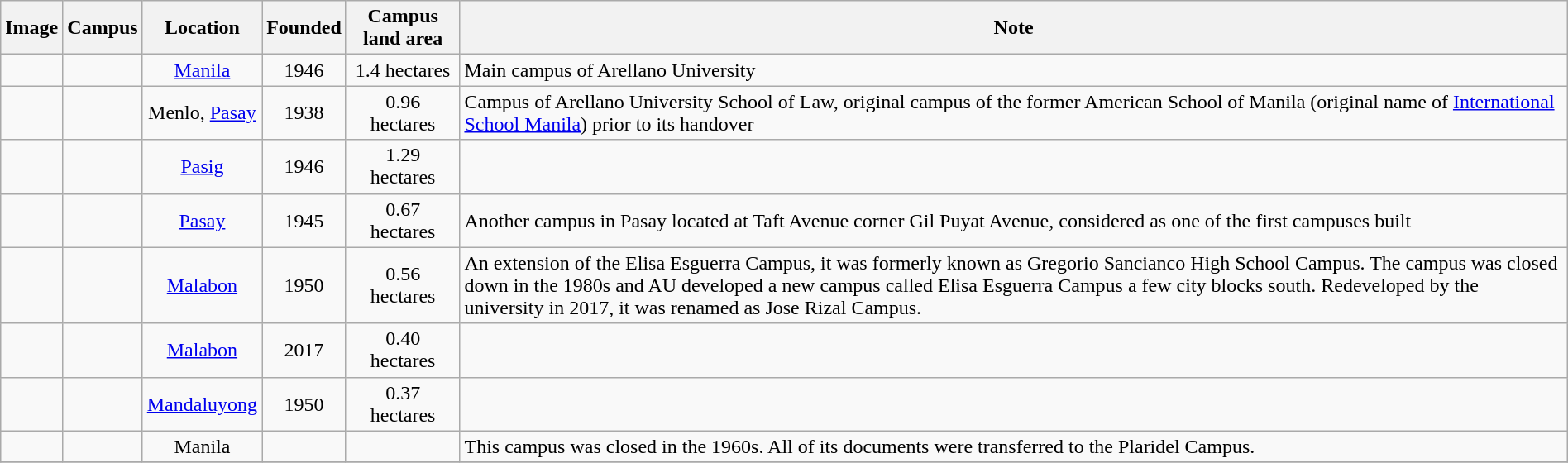<table class="wikitable" style="margin: 4px auto 0 auto;">
<tr>
<th>Image</th>
<th>Campus</th>
<th>Location</th>
<th>Founded</th>
<th>Campus land area</th>
<th>Note</th>
</tr>
<tr>
<td align=center></td>
<td align=center></td>
<td align=center><a href='#'>Manila</a></td>
<td align=center>1946</td>
<td align=center>1.4 hectares</td>
<td align=left>Main campus of Arellano University</td>
</tr>
<tr>
<td align=center></td>
<td align=center></td>
<td align=center>Menlo, <a href='#'>Pasay</a></td>
<td align=center>1938</td>
<td align=center>0.96 hectares</td>
<td align=left>Campus of Arellano University School of Law, original campus of the former American School of Manila (original name of <a href='#'>International School Manila</a>) prior to its handover</td>
</tr>
<tr>
<td align=center></td>
<td align=center></td>
<td align=center><a href='#'>Pasig</a></td>
<td align=center>1946</td>
<td align=center>1.29 hectares</td>
<td align=left></td>
</tr>
<tr>
<td align=center></td>
<td align=center></td>
<td align=center><a href='#'>Pasay</a></td>
<td align=center>1945</td>
<td align=center>0.67 hectares</td>
<td align=left>Another campus in Pasay located at Taft Avenue corner Gil Puyat Avenue, considered as one of the first campuses built</td>
</tr>
<tr>
<td align=center></td>
<td align=center></td>
<td align=center><a href='#'>Malabon</a></td>
<td align=center>1950</td>
<td align=center>0.56 hectares</td>
<td align=left>An extension of the Elisa Esguerra Campus, it was formerly known as Gregorio Sancianco High School Campus. The campus was closed down in the 1980s and AU developed a new campus called Elisa Esguerra Campus a few city blocks south. Redeveloped by the university in 2017, it was renamed as Jose Rizal Campus.</td>
</tr>
<tr>
<td align=center></td>
<td align=center></td>
<td align=center><a href='#'>Malabon</a></td>
<td align=center>2017</td>
<td align=center>0.40 hectares</td>
<td align=left></td>
</tr>
<tr>
<td align=center></td>
<td align=center></td>
<td align=center><a href='#'>Mandaluyong</a></td>
<td align=center>1950</td>
<td align=center>0.37 hectares</td>
<td align=left></td>
</tr>
<tr>
<td align=center></td>
<td align=center></td>
<td align=center>Manila</td>
<td align=center></td>
<td align=center></td>
<td align=left>This campus was closed in the 1960s. All of its documents were transferred to the Plaridel Campus.</td>
</tr>
<tr>
</tr>
</table>
